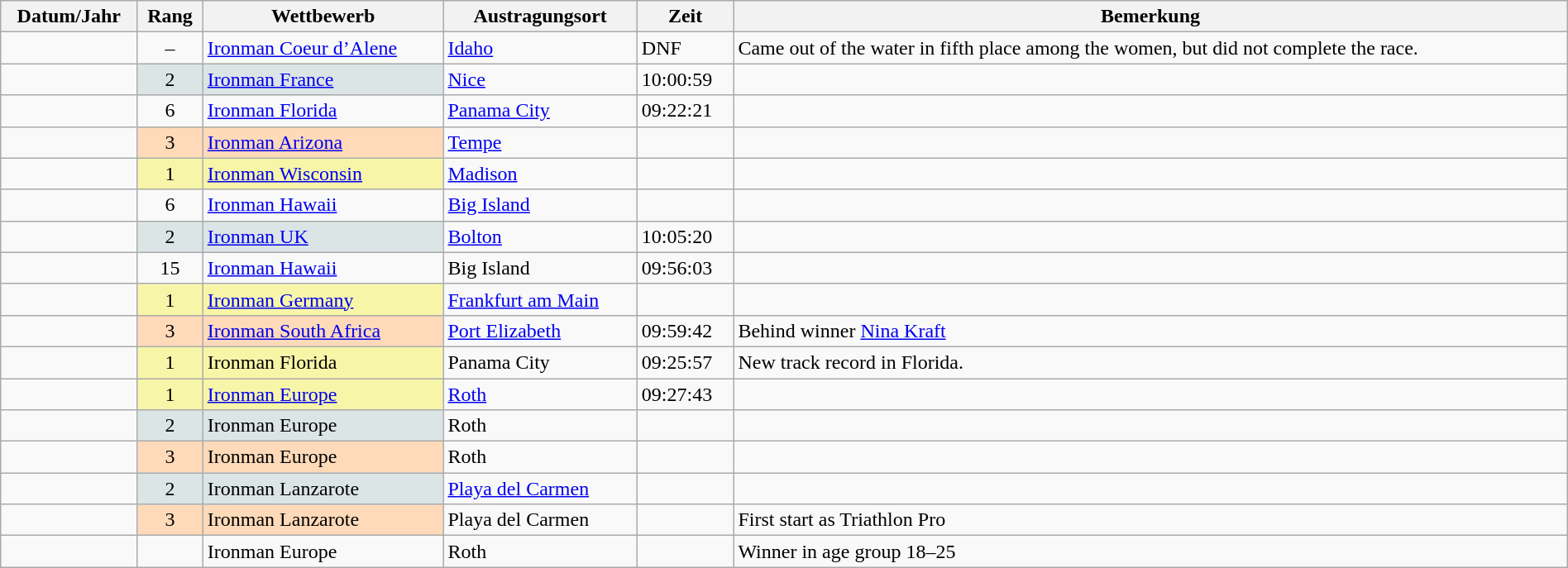<table class="wikitable sortable" style="width:100%">
<tr>
<th>Datum/Jahr</th>
<th>Rang</th>
<th>Wettbewerb</th>
<th>Austragungsort</th>
<th>Zeit</th>
<th>Bemerkung</th>
</tr>
<tr>
<td style="text-align:right"></td>
<td style="text-align:center">–</td>
<td><a href='#'>Ironman Coeur d’Alene</a></td>
<td> <a href='#'>Idaho</a></td>
<td>DNF</td>
<td>Came out of the water in fifth place among the women, but did not complete the race.</td>
</tr>
<tr>
<td style="text-align:right"></td>
<td style="background-color:#DCE5E5; text-align:center">2</td>
<td style="background-color:#DCE5E5;"><a href='#'>Ironman France</a></td>
<td> <a href='#'>Nice</a></td>
<td>10:00:59</td>
<td></td>
</tr>
<tr>
<td style="text-align:right"></td>
<td style="text-align:center">6</td>
<td><a href='#'>Ironman Florida</a></td>
<td> <a href='#'>Panama City</a></td>
<td>09:22:21</td>
<td></td>
</tr>
<tr>
<td style="text-align:right"></td>
<td style="background-color:#FFDAB9; text-align:center">3</td>
<td style="background-color:#FFDAB9;"><a href='#'>Ironman Arizona</a></td>
<td> <a href='#'>Tempe</a></td>
<td></td>
<td></td>
</tr>
<tr>
<td style="text-align:right"></td>
<td style="background-color:#F7F6A8; text-align:center">1</td>
<td style="background-color:#F7F6A8;"><a href='#'>Ironman Wisconsin</a></td>
<td> <a href='#'>Madison</a></td>
<td></td>
<td></td>
</tr>
<tr>
<td style="text-align:right"></td>
<td style="text-align:center">6</td>
<td><a href='#'>Ironman Hawaii</a></td>
<td> <a href='#'>Big Island</a></td>
<td></td>
<td></td>
</tr>
<tr>
<td style="text-align:right"></td>
<td style="background-color:#DCE5E5; text-align:center">2</td>
<td style="background-color:#DCE5E5;"><a href='#'>Ironman UK</a></td>
<td> <a href='#'>Bolton</a></td>
<td>10:05:20</td>
<td></td>
</tr>
<tr>
<td style="text-align:right"></td>
<td style="text-align:center">15</td>
<td><a href='#'>Ironman Hawaii</a></td>
<td> Big Island</td>
<td>09:56:03</td>
<td></td>
</tr>
<tr>
<td style="text-align:right"></td>
<td style="background-color:#F7F6A8; text-align:center">1</td>
<td style="background-color:#F7F6A8;"><a href='#'>Ironman Germany</a></td>
<td> <a href='#'>Frankfurt am Main</a></td>
<td></td>
<td></td>
</tr>
<tr>
<td style="text-align:right"></td>
<td style="background-color:#FFDAB9; text-align:center">3</td>
<td style="background-color:#FFDAB9;"><a href='#'>Ironman South Africa</a></td>
<td> <a href='#'>Port Elizabeth</a></td>
<td>09:59:42</td>
<td>Behind winner <a href='#'>Nina Kraft</a></td>
</tr>
<tr>
<td style="text-align:right"></td>
<td style="background-color:#F7F6A8; text-align:center">1</td>
<td style="background-color:#F7F6A8;">Ironman Florida</td>
<td> Panama City</td>
<td>09:25:57</td>
<td>New track record in Florida.</td>
</tr>
<tr>
<td style="text-align:right"></td>
<td style="background-color:#F7F6A8; text-align:center">1</td>
<td style="background-color:#F7F6A8;"><a href='#'>Ironman Europe</a></td>
<td> <a href='#'>Roth</a></td>
<td>09:27:43</td>
<td></td>
</tr>
<tr>
<td style="text-align:right"></td>
<td style="background-color:#DCE5E5; text-align:center">2</td>
<td style="background-color:#DCE5E5;">Ironman Europe</td>
<td> Roth</td>
<td></td>
<td></td>
</tr>
<tr>
<td style="text-align:right"></td>
<td style="background-color:#FFDAB9; text-align:center">3</td>
<td style="background-color:#FFDAB9;">Ironman Europe</td>
<td> Roth</td>
<td></td>
<td></td>
</tr>
<tr>
<td style="text-align:right"></td>
<td style="background-color:#DCE5E5; text-align:center">2</td>
<td style="background-color:#DCE5E5;">Ironman Lanzarote</td>
<td> <a href='#'>Playa del Carmen</a></td>
<td></td>
<td></td>
</tr>
<tr>
<td style="text-align:right"></td>
<td style="background-color:#FFDAB9; text-align:center">3</td>
<td style="background-color:#FFDAB9;">Ironman Lanzarote</td>
<td> Playa del Carmen</td>
<td></td>
<td>First start as Triathlon Pro</td>
</tr>
<tr>
<td style="text-align:right"></td>
<td></td>
<td>Ironman Europe</td>
<td> Roth</td>
<td></td>
<td>Winner in age group 18–25</td>
</tr>
</table>
